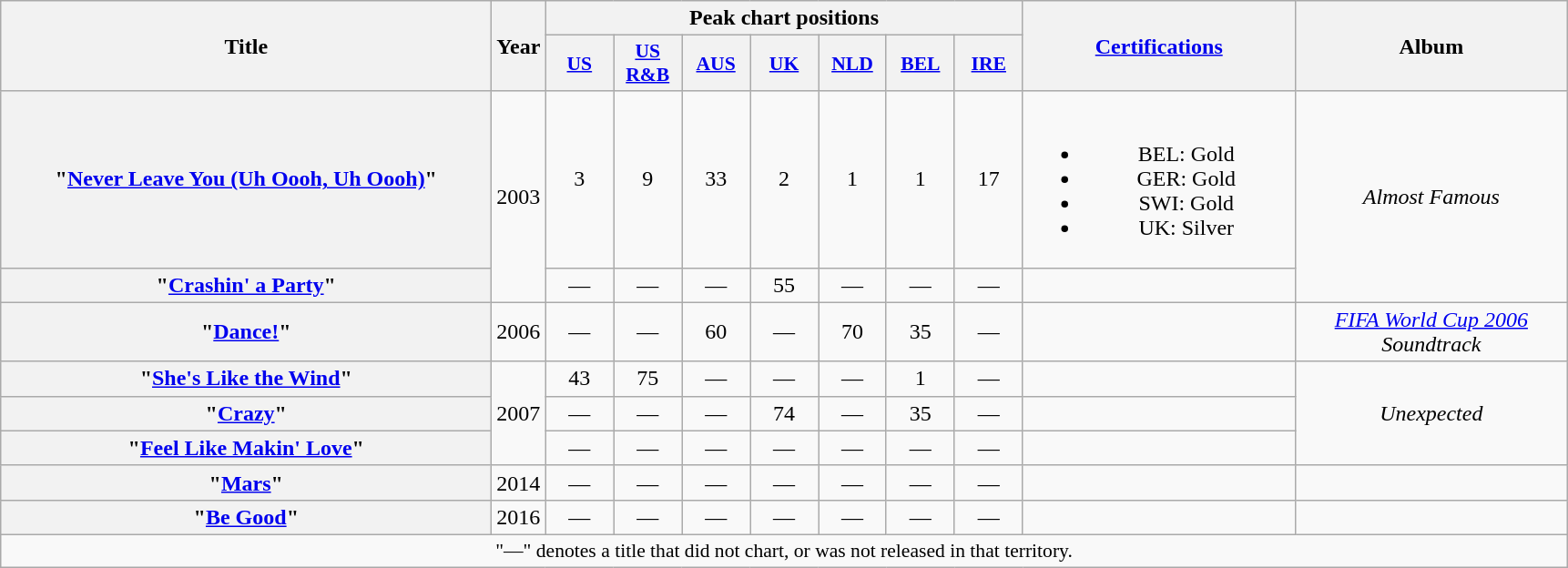<table class="wikitable plainrowheaders" style="text-align:center;" border="1">
<tr>
<th scope="col" rowspan="2" style="width:22em;">Title</th>
<th scope="col" rowspan="2">Year</th>
<th scope="col" colspan="7">Peak chart positions</th>
<th scope="col" rowspan="2" style="width:12em;"><a href='#'>Certifications</a></th>
<th scope="col" rowspan="2" style="width:12em;">Album</th>
</tr>
<tr>
<th scope="col" style="width:3em;font-size:90%;"><a href='#'>US</a></th>
<th scope="col" style="width:3em;font-size:90%;"><a href='#'>US R&B</a></th>
<th scope="col" style="width:3em;font-size:90%;"><a href='#'>AUS</a><br></th>
<th scope="col" style="width:3em;font-size:90%;"><a href='#'>UK</a><br></th>
<th scope="col" style="width:3em;font-size:90%;"><a href='#'>NLD</a></th>
<th scope="col" style="width:3em;font-size:90%;"><a href='#'>BEL</a></th>
<th scope="col" style="width:3em;font-size:90%;"><a href='#'>IRE</a></th>
</tr>
<tr>
<th scope="row">"<a href='#'>Never Leave You (Uh Oooh, Uh Oooh)</a>"</th>
<td rowspan="2">2003</td>
<td>3</td>
<td>9</td>
<td>33</td>
<td>2</td>
<td>1</td>
<td>1</td>
<td>17</td>
<td><br><ul><li>BEL: Gold</li><li>GER: Gold</li><li>SWI: Gold</li><li>UK: Silver</li></ul></td>
<td rowspan="2"><em>Almost Famous</em></td>
</tr>
<tr>
<th scope="row">"<a href='#'>Crashin' a Party</a>" <br></th>
<td>—</td>
<td>—</td>
<td>—</td>
<td>55</td>
<td>—</td>
<td>—</td>
<td>—</td>
<td></td>
</tr>
<tr>
<th scope="row">"<a href='#'>Dance!</a>"<br></th>
<td>2006</td>
<td>—</td>
<td>—</td>
<td>60</td>
<td>—</td>
<td>70</td>
<td>35</td>
<td>—</td>
<td></td>
<td><em><a href='#'>FIFA World Cup 2006</a> Soundtrack</em></td>
</tr>
<tr>
<th scope="row">"<a href='#'>She's Like the Wind</a>" <br></th>
<td rowspan="3">2007</td>
<td>43</td>
<td>75</td>
<td>—</td>
<td>—</td>
<td>—</td>
<td>1</td>
<td>—</td>
<td></td>
<td rowspan="3"><em>Unexpected</em></td>
</tr>
<tr>
<th scope="row">"<a href='#'>Crazy</a>" <br></th>
<td>—</td>
<td>—</td>
<td>—</td>
<td>74</td>
<td>—</td>
<td>35</td>
<td>—</td>
<td></td>
</tr>
<tr>
<th scope="row">"<a href='#'>Feel Like Makin' Love</a>" <br></th>
<td>—</td>
<td>—</td>
<td>—</td>
<td>—</td>
<td>—</td>
<td>—</td>
<td>—</td>
<td></td>
</tr>
<tr>
<th scope="row">"<a href='#'>Mars</a>" <br></th>
<td>2014</td>
<td>—</td>
<td>—</td>
<td>—</td>
<td>—</td>
<td>—</td>
<td>—</td>
<td>—</td>
<td></td>
<td></td>
</tr>
<tr>
<th scope="row">"<a href='#'>Be Good</a>" <br></th>
<td>2016</td>
<td>—</td>
<td>—</td>
<td>—</td>
<td>—</td>
<td>—</td>
<td>—</td>
<td>—</td>
<td></td>
<td></td>
</tr>
<tr>
<td colspan="14" style="font-size:90%;">"—" denotes a title that did not chart, or was not released in that territory.</td>
</tr>
</table>
